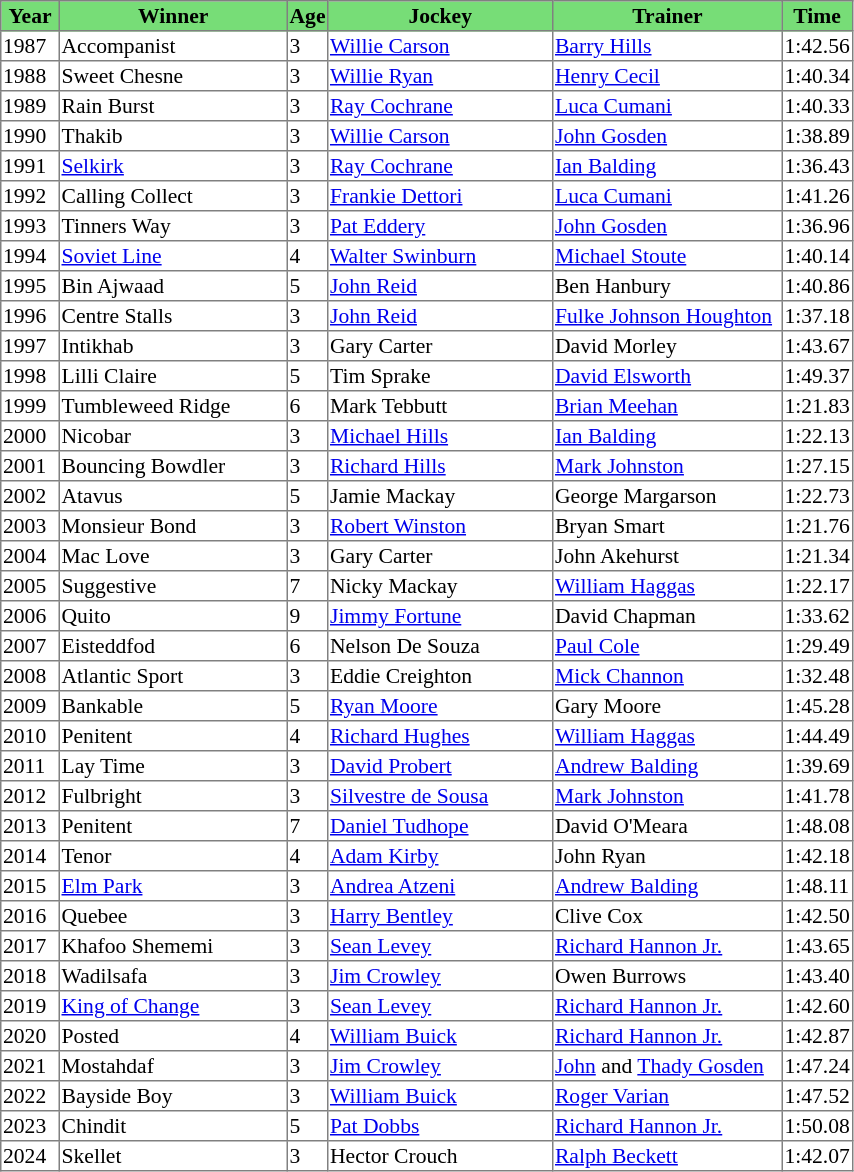<table class = "sortable" | border="1" style="border-collapse: collapse; font-size:90%">
<tr bgcolor="#77dd77" align="center">
<th style="width:36px;">Year</th>
<th style="width:149px;">Winner</th>
<th>Age</th>
<th style="width:147px;">Jockey</th>
<th style="width:150px;">Trainer</th>
<th>Time</th>
</tr>
<tr>
<td>1987</td>
<td>Accompanist</td>
<td>3</td>
<td><a href='#'>Willie Carson</a></td>
<td><a href='#'>Barry Hills</a></td>
<td>1:42.56</td>
</tr>
<tr>
<td>1988</td>
<td>Sweet Chesne</td>
<td>3</td>
<td><a href='#'>Willie Ryan</a></td>
<td><a href='#'>Henry Cecil</a></td>
<td>1:40.34</td>
</tr>
<tr>
<td>1989</td>
<td>Rain Burst</td>
<td>3</td>
<td><a href='#'>Ray Cochrane</a></td>
<td><a href='#'>Luca Cumani</a></td>
<td>1:40.33</td>
</tr>
<tr>
<td>1990</td>
<td>Thakib</td>
<td>3</td>
<td><a href='#'>Willie Carson</a></td>
<td><a href='#'>John Gosden</a></td>
<td>1:38.89</td>
</tr>
<tr>
<td>1991</td>
<td><a href='#'>Selkirk</a></td>
<td>3</td>
<td><a href='#'>Ray Cochrane</a></td>
<td><a href='#'>Ian Balding</a></td>
<td>1:36.43</td>
</tr>
<tr>
<td>1992</td>
<td>Calling Collect</td>
<td>3</td>
<td><a href='#'>Frankie Dettori</a></td>
<td><a href='#'>Luca Cumani</a></td>
<td>1:41.26</td>
</tr>
<tr>
<td>1993</td>
<td>Tinners Way</td>
<td>3</td>
<td><a href='#'>Pat Eddery</a></td>
<td><a href='#'>John Gosden</a></td>
<td>1:36.96</td>
</tr>
<tr>
<td>1994</td>
<td><a href='#'>Soviet Line</a></td>
<td>4</td>
<td><a href='#'>Walter Swinburn</a></td>
<td><a href='#'>Michael Stoute</a></td>
<td>1:40.14</td>
</tr>
<tr>
<td>1995</td>
<td>Bin Ajwaad</td>
<td>5</td>
<td><a href='#'>John Reid</a></td>
<td>Ben Hanbury</td>
<td>1:40.86</td>
</tr>
<tr>
<td>1996</td>
<td>Centre Stalls</td>
<td>3</td>
<td><a href='#'>John Reid</a></td>
<td><a href='#'>Fulke Johnson Houghton</a></td>
<td>1:37.18</td>
</tr>
<tr>
<td>1997</td>
<td>Intikhab</td>
<td>3</td>
<td>Gary Carter</td>
<td>David Morley</td>
<td>1:43.67</td>
</tr>
<tr>
<td>1998</td>
<td>Lilli Claire</td>
<td>5</td>
<td>Tim Sprake</td>
<td><a href='#'>David Elsworth</a></td>
<td>1:49.37</td>
</tr>
<tr>
<td>1999</td>
<td>Tumbleweed Ridge</td>
<td>6</td>
<td>Mark Tebbutt</td>
<td><a href='#'>Brian Meehan</a></td>
<td>1:21.83</td>
</tr>
<tr>
<td>2000</td>
<td>Nicobar</td>
<td>3</td>
<td><a href='#'>Michael Hills</a></td>
<td><a href='#'>Ian Balding</a></td>
<td>1:22.13</td>
</tr>
<tr>
<td>2001</td>
<td>Bouncing Bowdler</td>
<td>3</td>
<td><a href='#'>Richard Hills</a></td>
<td><a href='#'>Mark Johnston</a></td>
<td>1:27.15</td>
</tr>
<tr>
<td>2002</td>
<td>Atavus</td>
<td>5</td>
<td>Jamie Mackay</td>
<td>George Margarson</td>
<td>1:22.73</td>
</tr>
<tr>
<td>2003</td>
<td>Monsieur Bond</td>
<td>3</td>
<td><a href='#'>Robert Winston</a></td>
<td>Bryan Smart</td>
<td>1:21.76</td>
</tr>
<tr>
<td>2004</td>
<td>Mac Love</td>
<td>3</td>
<td>Gary Carter</td>
<td>John Akehurst</td>
<td>1:21.34</td>
</tr>
<tr>
<td>2005</td>
<td>Suggestive</td>
<td>7</td>
<td>Nicky Mackay</td>
<td><a href='#'>William Haggas</a></td>
<td>1:22.17</td>
</tr>
<tr>
<td>2006</td>
<td>Quito</td>
<td>9</td>
<td><a href='#'>Jimmy Fortune</a></td>
<td>David Chapman</td>
<td>1:33.62</td>
</tr>
<tr>
<td>2007</td>
<td>Eisteddfod</td>
<td>6</td>
<td>Nelson De Souza</td>
<td><a href='#'>Paul Cole</a></td>
<td>1:29.49</td>
</tr>
<tr>
<td>2008</td>
<td>Atlantic Sport</td>
<td>3</td>
<td>Eddie Creighton</td>
<td><a href='#'>Mick Channon</a></td>
<td>1:32.48</td>
</tr>
<tr>
<td>2009</td>
<td>Bankable</td>
<td>5</td>
<td><a href='#'>Ryan Moore</a></td>
<td>Gary Moore</td>
<td>1:45.28</td>
</tr>
<tr>
<td>2010</td>
<td>Penitent</td>
<td>4</td>
<td><a href='#'>Richard Hughes</a></td>
<td><a href='#'>William Haggas</a></td>
<td>1:44.49</td>
</tr>
<tr>
<td>2011</td>
<td>Lay Time</td>
<td>3</td>
<td><a href='#'>David Probert</a></td>
<td><a href='#'>Andrew Balding</a></td>
<td>1:39.69</td>
</tr>
<tr>
<td>2012</td>
<td>Fulbright</td>
<td>3</td>
<td><a href='#'>Silvestre de Sousa</a></td>
<td><a href='#'>Mark Johnston</a></td>
<td>1:41.78</td>
</tr>
<tr>
<td>2013</td>
<td>Penitent</td>
<td>7</td>
<td><a href='#'>Daniel Tudhope</a></td>
<td>David O'Meara</td>
<td>1:48.08</td>
</tr>
<tr>
<td>2014</td>
<td>Tenor</td>
<td>4</td>
<td><a href='#'>Adam Kirby</a></td>
<td>John Ryan</td>
<td>1:42.18</td>
</tr>
<tr>
<td>2015</td>
<td><a href='#'>Elm Park</a></td>
<td>3</td>
<td><a href='#'>Andrea Atzeni</a></td>
<td><a href='#'>Andrew Balding</a></td>
<td>1:48.11</td>
</tr>
<tr>
<td>2016</td>
<td>Quebee</td>
<td>3</td>
<td><a href='#'>Harry Bentley</a></td>
<td>Clive Cox</td>
<td>1:42.50</td>
</tr>
<tr>
<td>2017</td>
<td>Khafoo Shememi</td>
<td>3</td>
<td><a href='#'>Sean Levey</a></td>
<td><a href='#'>Richard Hannon Jr.</a></td>
<td>1:43.65</td>
</tr>
<tr>
<td>2018</td>
<td>Wadilsafa</td>
<td>3</td>
<td><a href='#'>Jim Crowley</a></td>
<td>Owen Burrows</td>
<td>1:43.40</td>
</tr>
<tr>
<td>2019</td>
<td><a href='#'>King of Change</a></td>
<td>3</td>
<td><a href='#'>Sean Levey</a></td>
<td><a href='#'>Richard Hannon Jr.</a></td>
<td>1:42.60</td>
</tr>
<tr>
<td>2020</td>
<td>Posted</td>
<td>4</td>
<td><a href='#'>William Buick</a></td>
<td><a href='#'>Richard Hannon Jr.</a></td>
<td>1:42.87</td>
</tr>
<tr>
<td>2021</td>
<td>Mostahdaf</td>
<td>3</td>
<td><a href='#'>Jim Crowley</a></td>
<td><a href='#'>John</a> and <a href='#'>Thady Gosden</a></td>
<td>1:47.24</td>
</tr>
<tr>
<td>2022</td>
<td>Bayside Boy</td>
<td>3</td>
<td><a href='#'>William Buick</a></td>
<td><a href='#'>Roger Varian</a></td>
<td>1:47.52</td>
</tr>
<tr>
<td>2023</td>
<td>Chindit</td>
<td>5</td>
<td><a href='#'>Pat Dobbs</a></td>
<td><a href='#'>Richard Hannon Jr.</a></td>
<td>1:50.08</td>
</tr>
<tr>
<td>2024</td>
<td>Skellet</td>
<td>3</td>
<td>Hector Crouch</td>
<td><a href='#'>Ralph Beckett</a></td>
<td>1:42.07</td>
</tr>
</table>
